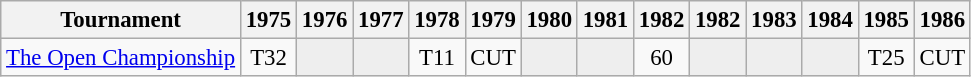<table class="wikitable" style="font-size:95%;text-align:center;">
<tr>
<th>Tournament</th>
<th>1975</th>
<th>1976</th>
<th>1977</th>
<th>1978</th>
<th>1979</th>
<th>1980</th>
<th>1981</th>
<th>1982</th>
<th>1982</th>
<th>1983</th>
<th>1984</th>
<th>1985</th>
<th>1986</th>
</tr>
<tr>
<td align="left"><a href='#'>The Open Championship</a></td>
<td>T32</td>
<td style="background:#eeeeee;"></td>
<td style="background:#eeeeee;"></td>
<td>T11</td>
<td>CUT</td>
<td style="background:#eeeeee;"></td>
<td style="background:#eeeeee;"></td>
<td>60</td>
<td style="background:#eeeeee;"></td>
<td style="background:#eeeeee;"></td>
<td style="background:#eeeeee;"></td>
<td>T25</td>
<td>CUT</td>
</tr>
</table>
